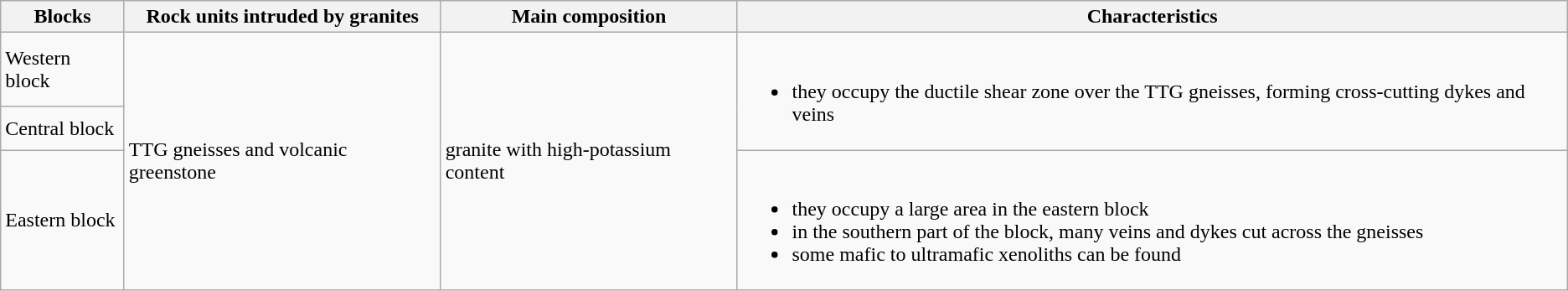<table class="wikitable">
<tr>
<th>Blocks</th>
<th>Rock units intruded by granites</th>
<th>Main composition</th>
<th>Characteristics</th>
</tr>
<tr>
<td>Western block</td>
<td rowspan="3">TTG gneisses and volcanic greenstone</td>
<td rowspan="3">granite with high-potassium content</td>
<td rowspan="2"><br><ul><li>they occupy the ductile shear zone over the TTG gneisses, forming cross-cutting dykes and veins</li></ul></td>
</tr>
<tr>
<td>Central block</td>
</tr>
<tr>
<td>Eastern block</td>
<td><br><ul><li>they occupy a large area in the eastern block</li><li>in the southern part of the block, many veins and dykes cut across the gneisses</li><li>some mafic to ultramafic xenoliths can be found</li></ul></td>
</tr>
</table>
